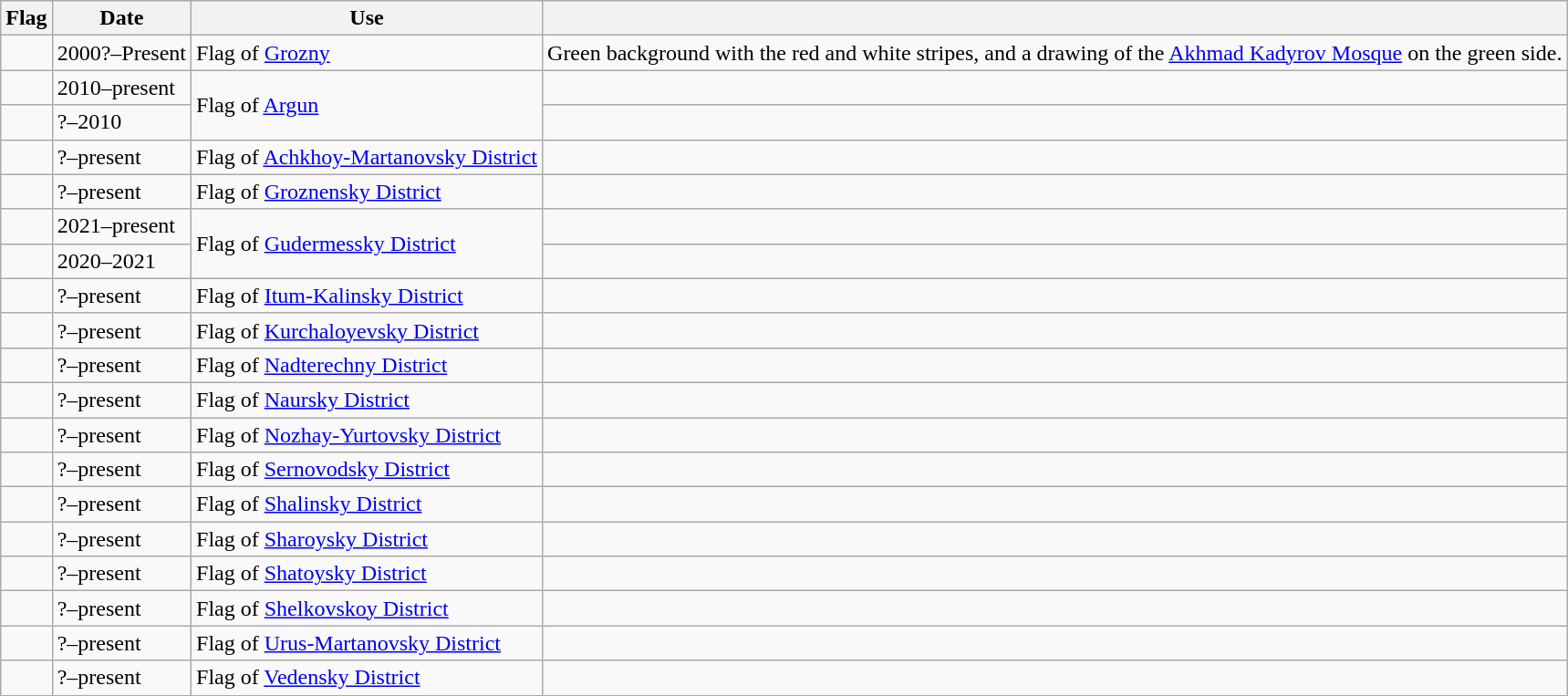<table class="wikitable">
<tr>
<th>Flag</th>
<th>Date</th>
<th>Use</th>
<th></th>
</tr>
<tr>
<td></td>
<td>2000?–Present</td>
<td>Flag of <a href='#'>Grozny</a></td>
<td>Green background with the red and white stripes, and a drawing of the <a href='#'>Akhmad Kadyrov Mosque</a> on the green side.</td>
</tr>
<tr>
<td></td>
<td>2010–present</td>
<td rowspan="2">Flag of <a href='#'>Argun</a></td>
<td></td>
</tr>
<tr>
<td></td>
<td>?–2010</td>
<td></td>
</tr>
<tr>
<td></td>
<td>?–present</td>
<td>Flag of <a href='#'>Achkhoy-Martanovsky District</a></td>
<td></td>
</tr>
<tr>
<td></td>
<td>?–present</td>
<td>Flag of <a href='#'>Groznensky District</a></td>
<td></td>
</tr>
<tr>
<td></td>
<td>2021–present</td>
<td rowspan="2">Flag of <a href='#'>Gudermessky District</a></td>
<td></td>
</tr>
<tr>
<td></td>
<td>2020–2021</td>
<td></td>
</tr>
<tr>
<td></td>
<td>?–present</td>
<td>Flag of <a href='#'>Itum-Kalinsky District</a></td>
<td></td>
</tr>
<tr>
<td></td>
<td>?–present</td>
<td>Flag of <a href='#'>Kurchaloyevsky District</a></td>
<td></td>
</tr>
<tr>
<td></td>
<td>?–present</td>
<td>Flag of <a href='#'>Nadterechny District</a></td>
<td></td>
</tr>
<tr>
<td></td>
<td>?–present</td>
<td>Flag of <a href='#'>Naursky District</a></td>
<td></td>
</tr>
<tr>
<td></td>
<td>?–present</td>
<td>Flag of <a href='#'>Nozhay-Yurtovsky District</a></td>
<td></td>
</tr>
<tr>
<td></td>
<td>?–present</td>
<td>Flag of <a href='#'>Sernovodsky District</a></td>
<td></td>
</tr>
<tr>
<td></td>
<td>?–present</td>
<td>Flag of <a href='#'>Shalinsky District</a></td>
<td></td>
</tr>
<tr>
<td></td>
<td>?–present</td>
<td>Flag of <a href='#'>Sharoysky District</a></td>
<td></td>
</tr>
<tr>
<td></td>
<td>?–present</td>
<td>Flag of <a href='#'>Shatoysky District</a></td>
<td></td>
</tr>
<tr>
<td></td>
<td>?–present</td>
<td>Flag of <a href='#'>Shelkovskoy District</a></td>
<td></td>
</tr>
<tr>
<td></td>
<td>?–present</td>
<td>Flag of <a href='#'>Urus-Martanovsky District</a></td>
<td></td>
</tr>
<tr>
<td></td>
<td>?–present</td>
<td>Flag of <a href='#'>Vedensky District</a></td>
<td></td>
</tr>
</table>
